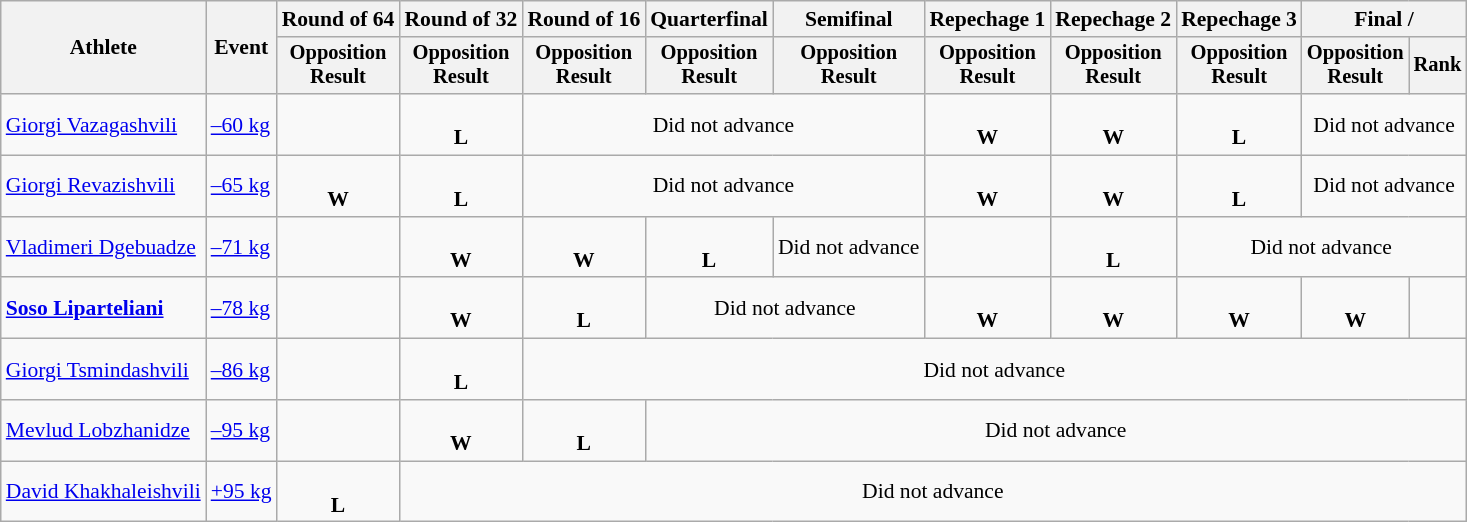<table class=wikitable style=font-size:90%;text-align:center>
<tr>
<th rowspan=2>Athlete</th>
<th rowspan=2>Event</th>
<th>Round of 64</th>
<th>Round of 32</th>
<th>Round of 16</th>
<th>Quarterfinal</th>
<th>Semifinal</th>
<th>Repechage 1</th>
<th>Repechage 2</th>
<th>Repechage 3</th>
<th colspan=2>Final / </th>
</tr>
<tr style=font-size:95%>
<th>Opposition<br>Result</th>
<th>Opposition<br>Result</th>
<th>Opposition<br>Result</th>
<th>Opposition<br>Result</th>
<th>Opposition<br>Result</th>
<th>Opposition<br>Result</th>
<th>Opposition<br>Result</th>
<th>Opposition<br>Result</th>
<th>Opposition<br>Result</th>
<th>Rank</th>
</tr>
<tr>
<td align=left><a href='#'>Giorgi Vazagashvili</a></td>
<td align=left><a href='#'>–60 kg</a></td>
<td></td>
<td><br><strong>L</strong></td>
<td colspan=3>Did not advance</td>
<td><br><strong>W</strong></td>
<td><br><strong>W</strong></td>
<td><br><strong>L</strong></td>
<td colspan=2>Did not advance</td>
</tr>
<tr>
<td align=left><a href='#'>Giorgi Revazishvili</a></td>
<td align=left><a href='#'>–65 kg</a></td>
<td><br><strong>W</strong></td>
<td><br><strong>L</strong></td>
<td colspan=3>Did not advance</td>
<td><br><strong>W</strong></td>
<td><br><strong>W</strong></td>
<td><br><strong>L</strong></td>
<td colspan=2>Did not advance</td>
</tr>
<tr>
<td align=left><a href='#'>Vladimeri Dgebuadze</a></td>
<td align=left><a href='#'>–71 kg</a></td>
<td></td>
<td><br><strong>W</strong></td>
<td><br><strong>W</strong></td>
<td><br><strong>L</strong></td>
<td>Did not advance</td>
<td></td>
<td><br><strong>L</strong></td>
<td colspan=3>Did not advance</td>
</tr>
<tr>
<td align=left><strong><a href='#'>Soso Liparteliani</a></strong></td>
<td align=left><a href='#'>–78 kg</a></td>
<td></td>
<td><br><strong>W</strong></td>
<td><br><strong>L</strong></td>
<td colspan=2>Did not advance</td>
<td><br><strong>W</strong></td>
<td><br><strong>W</strong></td>
<td><br><strong>W</strong></td>
<td><br><strong>W</strong></td>
<td></td>
</tr>
<tr>
<td align=left><a href='#'>Giorgi Tsmindashvili</a></td>
<td align=left><a href='#'>–86 kg</a></td>
<td></td>
<td><br><strong>L</strong></td>
<td colspan=8>Did not advance</td>
</tr>
<tr>
<td align=left><a href='#'>Mevlud Lobzhanidze</a></td>
<td align=left><a href='#'>–95 kg</a></td>
<td></td>
<td><br><strong>W</strong></td>
<td><br><strong>L</strong></td>
<td colspan=7>Did not advance</td>
</tr>
<tr>
<td align=left><a href='#'>David Khakhaleishvili</a></td>
<td align=left><a href='#'>+95 kg</a></td>
<td><br><strong>L</strong></td>
<td colspan=9>Did not advance</td>
</tr>
</table>
